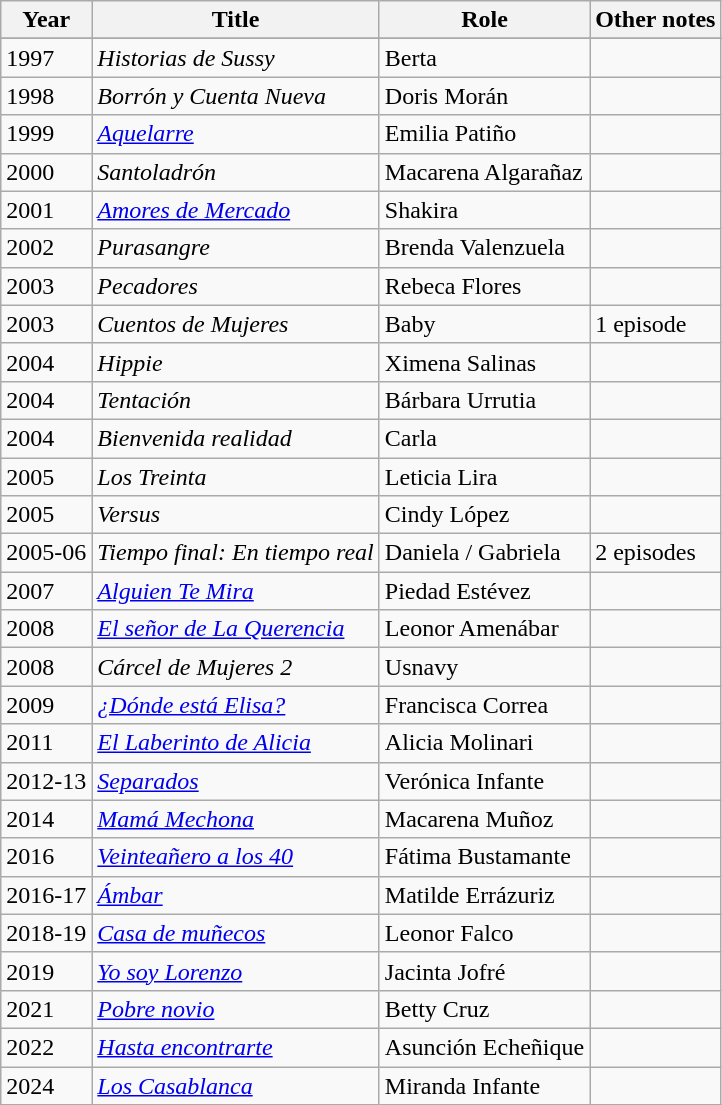<table class="wikitable sortable">
<tr>
<th>Year</th>
<th>Title</th>
<th>Role</th>
<th>Other notes</th>
</tr>
<tr>
</tr>
<tr>
<td>1997</td>
<td><em>Historias de Sussy</em></td>
<td>Berta</td>
<td></td>
</tr>
<tr>
<td>1998</td>
<td><em>Borrón y Cuenta Nueva</em></td>
<td>Doris Morán</td>
<td></td>
</tr>
<tr>
<td>1999</td>
<td><em><a href='#'>Aquelarre</a></em></td>
<td>Emilia Patiño</td>
<td></td>
</tr>
<tr>
<td>2000</td>
<td><em>Santoladrón</em></td>
<td>Macarena Algarañaz</td>
<td></td>
</tr>
<tr>
<td>2001</td>
<td><em><a href='#'>Amores de Mercado</a></em></td>
<td>Shakira</td>
<td></td>
</tr>
<tr>
<td>2002</td>
<td><em>Purasangre</em></td>
<td>Brenda Valenzuela</td>
<td></td>
</tr>
<tr>
<td>2003</td>
<td><em>Pecadores</em></td>
<td>Rebeca Flores</td>
<td></td>
</tr>
<tr>
<td>2003</td>
<td><em>Cuentos de Mujeres</em></td>
<td>Baby</td>
<td>1 episode</td>
</tr>
<tr>
<td>2004</td>
<td><em>Hippie</em></td>
<td>Ximena Salinas</td>
<td></td>
</tr>
<tr>
<td>2004</td>
<td><em>Tentación</em></td>
<td>Bárbara Urrutia</td>
<td></td>
</tr>
<tr>
<td>2004</td>
<td><em>Bienvenida realidad</em></td>
<td>Carla</td>
<td></td>
</tr>
<tr>
<td>2005</td>
<td><em>Los Treinta</em></td>
<td>Leticia Lira</td>
<td></td>
</tr>
<tr>
<td>2005</td>
<td><em>Versus</em></td>
<td>Cindy López</td>
<td></td>
</tr>
<tr>
<td>2005-06</td>
<td><em>Tiempo final: En tiempo real</em></td>
<td>Daniela / Gabriela</td>
<td>2 episodes</td>
</tr>
<tr>
<td>2007</td>
<td><em><a href='#'>Alguien Te Mira</a></em></td>
<td>Piedad Estévez</td>
<td></td>
</tr>
<tr>
<td>2008</td>
<td><em><a href='#'>El señor de La Querencia</a></em></td>
<td>Leonor Amenábar</td>
<td></td>
</tr>
<tr>
<td>2008</td>
<td><em>Cárcel de Mujeres 2</em></td>
<td>Usnavy</td>
<td></td>
</tr>
<tr>
<td>2009</td>
<td><em><a href='#'>¿Dónde está Elisa?</a></em></td>
<td>Francisca Correa</td>
<td></td>
</tr>
<tr>
<td>2011</td>
<td><em><a href='#'>El Laberinto de Alicia</a></em></td>
<td>Alicia Molinari</td>
<td></td>
</tr>
<tr>
<td>2012-13</td>
<td><em><a href='#'>Separados</a></em></td>
<td>Verónica Infante</td>
<td></td>
</tr>
<tr>
<td>2014</td>
<td><em><a href='#'>Mamá Mechona</a></em></td>
<td>Macarena Muñoz</td>
<td></td>
</tr>
<tr>
<td>2016</td>
<td><em><a href='#'>Veinteañero a los 40</a></em></td>
<td>Fátima Bustamante</td>
<td></td>
</tr>
<tr>
<td>2016-17</td>
<td><em><a href='#'>Ámbar</a></em></td>
<td>Matilde Errázuriz</td>
<td></td>
</tr>
<tr>
<td>2018-19</td>
<td><em><a href='#'>Casa de muñecos</a></em></td>
<td>Leonor Falco</td>
<td></td>
</tr>
<tr>
<td>2019</td>
<td><em><a href='#'>Yo soy Lorenzo</a></em></td>
<td>Jacinta Jofré</td>
<td></td>
</tr>
<tr>
<td>2021</td>
<td><em><a href='#'>Pobre novio</a></em></td>
<td>Betty Cruz</td>
<td></td>
</tr>
<tr>
<td>2022</td>
<td><em><a href='#'>Hasta encontrarte</a></em></td>
<td>Asunción Echeñique</td>
<td></td>
</tr>
<tr>
<td>2024</td>
<td><em><a href='#'>Los Casablanca</a></em></td>
<td>Miranda Infante</td>
<td></td>
</tr>
</table>
